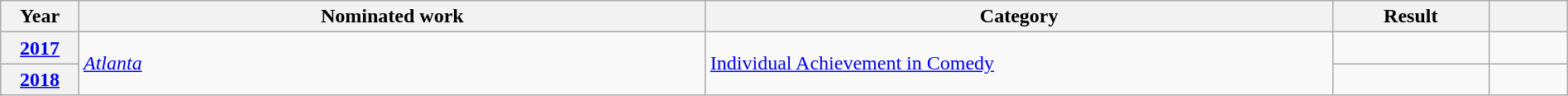<table class="wikitable plainrowheaders" style="width:100%;">
<tr>
<th scope="col" style="width:5%;">Year</th>
<th scope="col" style="width:40%;">Nominated work</th>
<th scope="col" style="width:40%;">Category</th>
<th scope="col" style="width:10%;">Result</th>
<th scope="col" style="width:5%;"></th>
</tr>
<tr>
<th scope="row" style="text-align:center;"><a href='#'>2017</a></th>
<td rowspan="2"><em><a href='#'>Atlanta</a></em></td>
<td rowspan="2"><a href='#'>Individual Achievement in Comedy</a></td>
<td></td>
<td style="text-align:center;"></td>
</tr>
<tr>
<th scope="row" style="text-align:center;"><a href='#'>2018</a></th>
<td></td>
<td style="text-align:center;"></td>
</tr>
</table>
